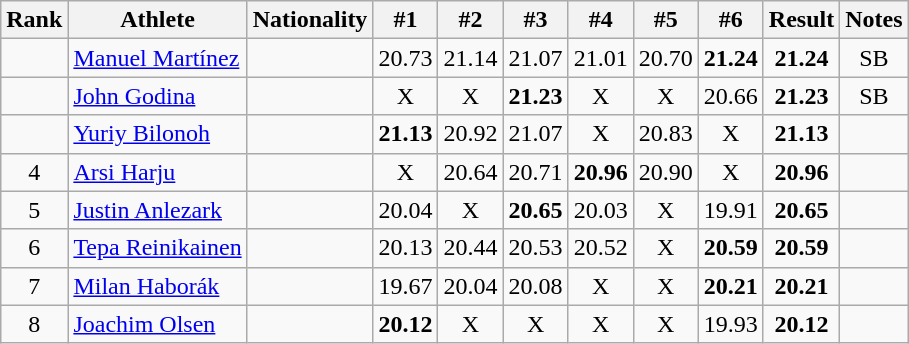<table class="wikitable" style="text-align:center">
<tr>
<th>Rank</th>
<th>Athlete</th>
<th>Nationality</th>
<th>#1</th>
<th>#2</th>
<th>#3</th>
<th>#4</th>
<th>#5</th>
<th>#6</th>
<th>Result</th>
<th>Notes</th>
</tr>
<tr>
<td></td>
<td align=left><a href='#'>Manuel Martínez</a></td>
<td align=left></td>
<td>20.73</td>
<td>21.14</td>
<td>21.07</td>
<td>21.01</td>
<td>20.70</td>
<td><strong>21.24</strong></td>
<td><strong>21.24</strong></td>
<td>SB</td>
</tr>
<tr>
<td></td>
<td align=left><a href='#'>John Godina</a></td>
<td align=left></td>
<td>X</td>
<td>X</td>
<td><strong>21.23</strong></td>
<td>X</td>
<td>X</td>
<td>20.66</td>
<td><strong>21.23</strong></td>
<td>SB</td>
</tr>
<tr>
<td></td>
<td align=left><a href='#'>Yuriy Bilonoh</a></td>
<td align=left></td>
<td><strong>21.13</strong></td>
<td>20.92</td>
<td>21.07</td>
<td>X</td>
<td>20.83</td>
<td>X</td>
<td><strong>21.13</strong></td>
<td></td>
</tr>
<tr>
<td>4</td>
<td align=left><a href='#'>Arsi Harju</a></td>
<td align=left></td>
<td>X</td>
<td>20.64</td>
<td>20.71</td>
<td><strong>20.96</strong></td>
<td>20.90</td>
<td>X</td>
<td><strong>20.96</strong></td>
<td></td>
</tr>
<tr>
<td>5</td>
<td align=left><a href='#'>Justin Anlezark</a></td>
<td align=left></td>
<td>20.04</td>
<td>X</td>
<td><strong>20.65</strong></td>
<td>20.03</td>
<td>X</td>
<td>19.91</td>
<td><strong>20.65</strong></td>
<td></td>
</tr>
<tr>
<td>6</td>
<td align=left><a href='#'>Tepa Reinikainen</a></td>
<td align=left></td>
<td>20.13</td>
<td>20.44</td>
<td>20.53</td>
<td>20.52</td>
<td>X</td>
<td><strong>20.59</strong></td>
<td><strong>20.59</strong></td>
<td></td>
</tr>
<tr>
<td>7</td>
<td align=left><a href='#'>Milan Haborák</a></td>
<td align=left></td>
<td>19.67</td>
<td>20.04</td>
<td>20.08</td>
<td>X</td>
<td>X</td>
<td><strong>20.21</strong></td>
<td><strong>20.21</strong></td>
<td></td>
</tr>
<tr>
<td>8</td>
<td align=left><a href='#'>Joachim Olsen</a></td>
<td align=left></td>
<td><strong>20.12</strong></td>
<td>X</td>
<td>X</td>
<td>X</td>
<td>X</td>
<td>19.93</td>
<td><strong>20.12</strong></td>
<td></td>
</tr>
</table>
